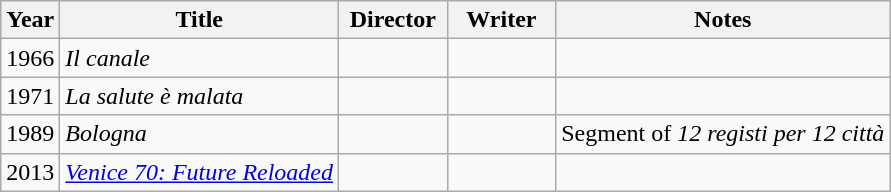<table class="wikitable">
<tr>
<th>Year</th>
<th>Title</th>
<th width=65>Director</th>
<th width=65>Writer</th>
<th>Notes</th>
</tr>
<tr>
<td>1966</td>
<td><em>Il canale</em></td>
<td></td>
<td></td>
<td></td>
</tr>
<tr>
<td>1971</td>
<td><em>La salute è malata</em></td>
<td></td>
<td></td>
<td></td>
</tr>
<tr>
<td>1989</td>
<td><em>Bologna</em></td>
<td></td>
<td></td>
<td>Segment of <em>12 registi per 12 città</em></td>
</tr>
<tr>
<td>2013</td>
<td><em><a href='#'>Venice 70: Future Reloaded</a></em></td>
<td></td>
<td></td>
<td></td>
</tr>
</table>
